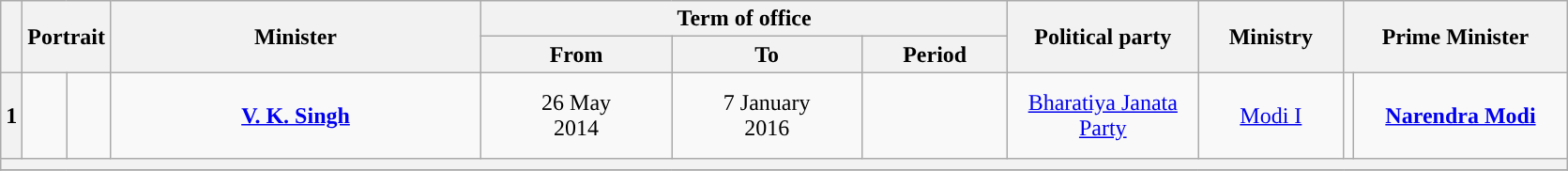<table class="wikitable" style="text-align:center">
<tr>
<th rowspan="2"></th>
<th rowspan="2" colspan="2">Portrait</th>
<th rowspan="2" style="width:16em">Minister<br></th>
<th colspan="3">Term of office</th>
<th rowspan="2" style="width:8em">Political party</th>
<th rowspan="2" style="width:6em">Ministry</th>
<th rowspan="2" colspan="2">Prime Minister</th>
</tr>
<tr>
<th style="width:8em">From</th>
<th style="width:8em">To</th>
<th style="width:6em">Period</th>
</tr>
<tr>
<th>1</th>
<td></td>
<td></td>
<td><br><strong><a href='#'>V. K. Singh</a></strong> <br><br></td>
<td>26 May<br>2014</td>
<td>7 January<br>2016</td>
<td><strong></strong></td>
<td><a href='#'>Bharatiya Janata Party</a></td>
<td><a href='#'>Modi I</a></td>
<td></td>
<td style="width:9em"><strong><a href='#'>Narendra Modi</a></strong></td>
</tr>
<tr>
<th colspan="11"><em></em></th>
</tr>
<tr>
</tr>
</table>
